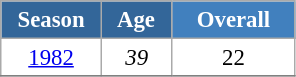<table class="wikitable" style="font-size:95%; text-align:center; border:grey solid 1px; border-collapse:collapse; background:#ffffff;">
<tr>
<th style="background-color:#369; color:white; width:60px;"> Season </th>
<th style="background-color:#369; color:white; width:40px;"> Age </th>
<th style="background-color:#4180be; color:white; width:75px;">Overall</th>
</tr>
<tr>
<td><a href='#'>1982</a></td>
<td><em>39</em></td>
<td>22</td>
</tr>
<tr>
</tr>
</table>
